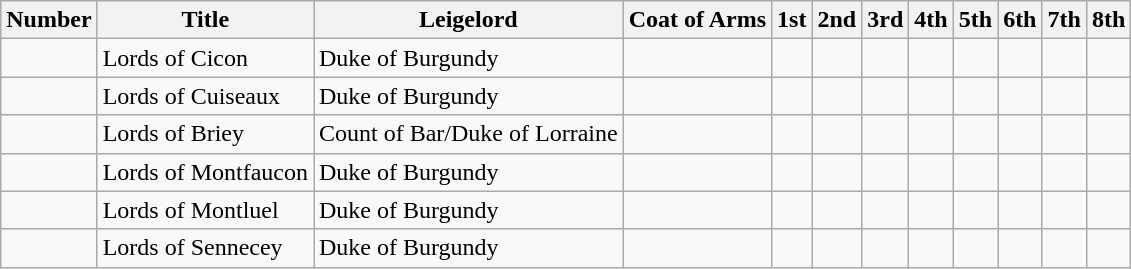<table class="wikitable">
<tr>
<th>Number</th>
<th>Title</th>
<th>Leigelord</th>
<th>Coat of Arms</th>
<th>1st</th>
<th>2nd</th>
<th>3rd</th>
<th>4th</th>
<th>5th</th>
<th>6th</th>
<th>7th</th>
<th>8th</th>
</tr>
<tr>
<td></td>
<td>Lords of Cicon</td>
<td>Duke of Burgundy</td>
<td></td>
<td></td>
<td></td>
<td></td>
<td></td>
<td></td>
<td></td>
<td></td>
<td></td>
</tr>
<tr>
<td></td>
<td>Lords of Cuiseaux</td>
<td>Duke of Burgundy</td>
<td></td>
<td></td>
<td></td>
<td></td>
<td></td>
<td></td>
<td></td>
<td></td>
<td></td>
</tr>
<tr>
<td></td>
<td>Lords of Briey</td>
<td>Count of Bar/Duke of Lorraine</td>
<td></td>
<td></td>
<td></td>
<td></td>
<td></td>
<td></td>
<td></td>
<td></td>
<td></td>
</tr>
<tr>
<td></td>
<td>Lords of Montfaucon</td>
<td>Duke of Burgundy</td>
<td></td>
<td></td>
<td></td>
<td></td>
<td></td>
<td></td>
<td></td>
<td></td>
<td></td>
</tr>
<tr>
<td></td>
<td>Lords of Montluel</td>
<td>Duke of Burgundy</td>
<td></td>
<td></td>
<td></td>
<td></td>
<td></td>
<td></td>
<td></td>
<td></td>
<td></td>
</tr>
<tr>
<td></td>
<td>Lords of Sennecey</td>
<td>Duke of Burgundy</td>
<td></td>
<td></td>
<td></td>
<td></td>
<td></td>
<td></td>
<td></td>
<td></td>
<td></td>
</tr>
</table>
